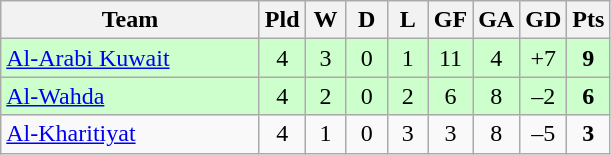<table class="wikitable" style="text-align:center;">
<tr>
<th width=165>Team</th>
<th width=20>Pld</th>
<th width=20>W</th>
<th width=20>D</th>
<th width=20>L</th>
<th width=20>GF</th>
<th width=20>GA</th>
<th width=20>GD</th>
<th width=20>Pts</th>
</tr>
<tr bgcolor=ccffcc>
<td style="text-align:left;"> <a href='#'>Al-Arabi Kuwait</a></td>
<td>4</td>
<td>3</td>
<td>0</td>
<td>1</td>
<td>11</td>
<td>4</td>
<td>+7</td>
<td><strong>9</strong></td>
</tr>
<tr bgcolor=ccffcc>
<td style="text-align:left;"> <a href='#'>Al-Wahda</a></td>
<td>4</td>
<td>2</td>
<td>0</td>
<td>2</td>
<td>6</td>
<td>8</td>
<td>–2</td>
<td><strong>6</strong></td>
</tr>
<tr>
<td style="text-align:left;"> <a href='#'>Al-Kharitiyat</a></td>
<td>4</td>
<td>1</td>
<td>0</td>
<td>3</td>
<td>3</td>
<td>8</td>
<td>–5</td>
<td><strong>3</strong></td>
</tr>
</table>
